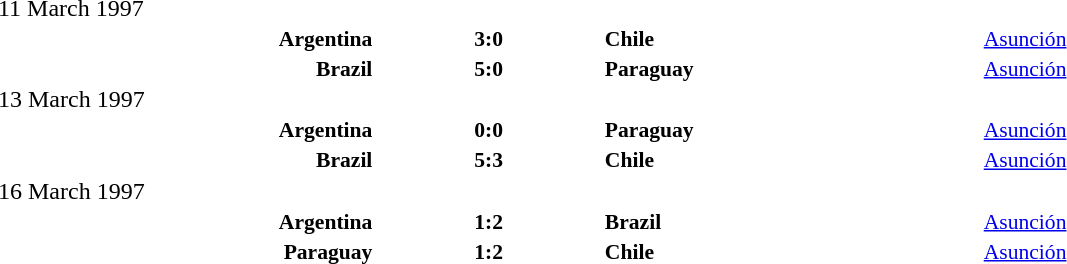<table width=100% cellspacing=1>
<tr>
<th width=20%></th>
<th width=12%></th>
<th width=20%></th>
<th width=33%></th>
</tr>
<tr>
<td>11 March 1997</td>
</tr>
<tr style=font-size:90%>
<td align=right><strong>Argentina</strong></td>
<td align=center><strong>3:0</strong></td>
<td><strong>Chile</strong></td>
<td><a href='#'>Asunción</a></td>
<td></td>
</tr>
<tr style=font-size:90%>
<td align=right><strong>Brazil</strong></td>
<td align=center><strong>5:0</strong></td>
<td><strong>Paraguay</strong></td>
<td><a href='#'>Asunción</a></td>
<td></td>
</tr>
<tr>
<td>13 March 1997</td>
</tr>
<tr style=font-size:90%>
<td align=right><strong>Argentina</strong></td>
<td align=center><strong>0:0</strong></td>
<td><strong>Paraguay</strong></td>
<td><a href='#'>Asunción</a></td>
<td></td>
</tr>
<tr style=font-size:90%>
<td align=right><strong>Brazil</strong></td>
<td align=center><strong>5:3</strong></td>
<td><strong>Chile</strong></td>
<td><a href='#'>Asunción</a></td>
<td></td>
</tr>
<tr>
<td>16 March 1997</td>
</tr>
<tr style=font-size:90%>
<td align=right><strong>Argentina</strong></td>
<td align=center><strong>1:2</strong></td>
<td><strong>Brazil</strong></td>
<td><a href='#'>Asunción</a></td>
<td></td>
</tr>
<tr style=font-size:90%>
<td align=right><strong>Paraguay</strong></td>
<td align=center><strong>1:2</strong></td>
<td><strong>Chile</strong></td>
<td><a href='#'>Asunción</a></td>
<td></td>
</tr>
</table>
